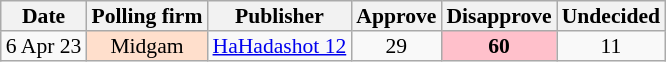<table class="wikitable sortable" style="text-align:center; font-size:90%; line-height:13px">
<tr>
<th>Date</th>
<th>Polling firm</th>
<th>Publisher</th>
<th>Approve</th>
<th>Disapprove</th>
<th>Undecided</th>
</tr>
<tr>
<td data-sort-value=2023-04-06>6 Apr 23</td>
<td style="background:#FFDFCC;">Midgam</td>
<td><a href='#'>HaHadashot 12</a></td>
<td>29</td>
<td style=background:pink><strong>60</strong></td>
<td>11</td>
</tr>
</table>
